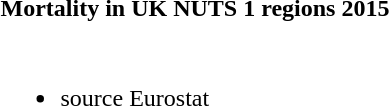<table>
<tr>
<th>Mortality in UK NUTS 1 regions 2015</th>
<th></th>
</tr>
<tr>
<td></td>
</tr>
<tr>
<td colspan=2><br><ul><li>source Eurostat</li></ul></td>
</tr>
</table>
